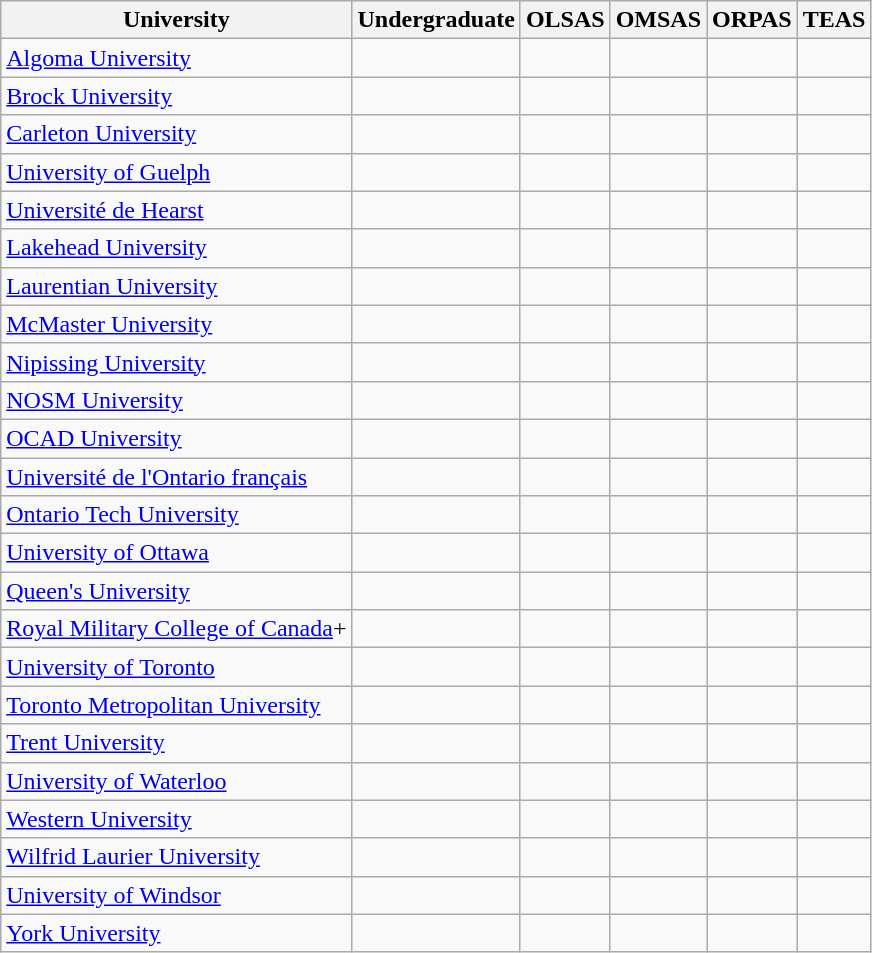<table class="wikitable">
<tr>
<th>University</th>
<th>Undergraduate</th>
<th>OLSAS</th>
<th>OMSAS</th>
<th>ORPAS</th>
<th>TEAS</th>
</tr>
<tr>
<td><a href='#'>Algoma University</a></td>
<td></td>
<td></td>
<td></td>
<td></td>
<td></td>
</tr>
<tr>
<td><a href='#'>Brock University</a></td>
<td></td>
<td></td>
<td></td>
<td></td>
<td></td>
</tr>
<tr>
<td><a href='#'>Carleton University</a></td>
<td></td>
<td></td>
<td></td>
<td></td>
<td></td>
</tr>
<tr>
<td><a href='#'>University of Guelph</a></td>
<td></td>
<td></td>
<td></td>
<td></td>
<td></td>
</tr>
<tr>
<td><a href='#'>Université de Hearst</a></td>
<td></td>
<td></td>
<td></td>
<td></td>
<td></td>
</tr>
<tr>
<td><a href='#'>Lakehead University</a></td>
<td></td>
<td></td>
<td></td>
<td></td>
<td></td>
</tr>
<tr>
<td><a href='#'>Laurentian University</a></td>
<td></td>
<td></td>
<td></td>
<td></td>
<td></td>
</tr>
<tr>
<td><a href='#'>McMaster University</a></td>
<td></td>
<td></td>
<td></td>
<td></td>
<td></td>
</tr>
<tr>
<td><a href='#'>Nipissing University</a></td>
<td></td>
<td></td>
<td></td>
<td></td>
<td></td>
</tr>
<tr>
<td><a href='#'>NOSM University</a></td>
<td></td>
<td></td>
<td></td>
<td></td>
<td></td>
</tr>
<tr>
<td><a href='#'>OCAD University</a></td>
<td></td>
<td></td>
<td></td>
<td></td>
<td></td>
</tr>
<tr>
<td><a href='#'>Université de l'Ontario français</a></td>
<td></td>
<td></td>
<td></td>
<td></td>
<td></td>
</tr>
<tr>
<td><a href='#'>Ontario Tech University</a></td>
<td></td>
<td></td>
<td></td>
<td></td>
<td></td>
</tr>
<tr>
<td><a href='#'>University of Ottawa</a></td>
<td></td>
<td></td>
<td></td>
<td></td>
<td></td>
</tr>
<tr>
<td><a href='#'>Queen's University</a></td>
<td></td>
<td></td>
<td></td>
<td></td>
<td></td>
</tr>
<tr>
<td><a href='#'>Royal Military College of Canada</a>+</td>
<td></td>
<td></td>
<td></td>
<td></td>
<td></td>
</tr>
<tr>
<td><a href='#'>University of Toronto</a></td>
<td></td>
<td></td>
<td></td>
<td></td>
<td></td>
</tr>
<tr>
<td><a href='#'>Toronto Metropolitan University</a></td>
<td></td>
<td></td>
<td></td>
<td></td>
<td></td>
</tr>
<tr>
<td><a href='#'>Trent University</a></td>
<td></td>
<td></td>
<td></td>
<td></td>
<td></td>
</tr>
<tr>
<td><a href='#'>University of Waterloo</a></td>
<td></td>
<td></td>
<td></td>
<td></td>
<td></td>
</tr>
<tr>
<td><a href='#'>Western University</a></td>
<td></td>
<td></td>
<td></td>
<td></td>
<td></td>
</tr>
<tr>
<td><a href='#'>Wilfrid Laurier University</a></td>
<td></td>
<td></td>
<td></td>
<td></td>
<td></td>
</tr>
<tr>
<td><a href='#'>University of Windsor</a></td>
<td></td>
<td></td>
<td></td>
<td></td>
<td></td>
</tr>
<tr>
<td><a href='#'>York University</a></td>
<td></td>
<td></td>
<td></td>
<td></td>
<td></td>
</tr>
</table>
